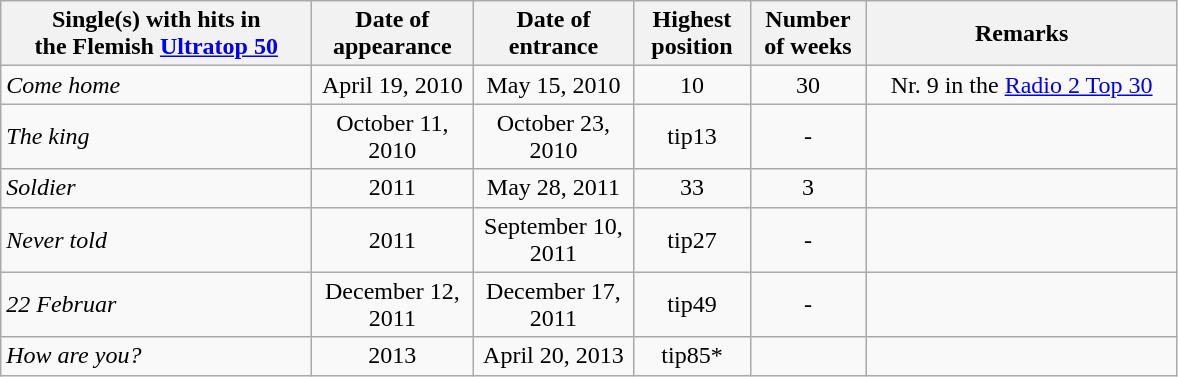<table class="wikitable" style="text-align: center">
<tr>
<th style="width:200px;">Single(s) with hits in<br> the Flemish <a href='#'>Ultratop 50</a></th>
<th style="width:100px;">Date of<br>appearance</th>
<th style="width:100px;">Date of<br>entrance</th>
<th style="width:70px;">Highest<br>position</th>
<th style="width:70px;">Number<br>of weeks</th>
<th style="width:200px;">Remarks</th>
</tr>
<tr>
<td align="left"><em>Come home</em></td>
<td>April 19, 2010</td>
<td>May 15, 2010</td>
<td>10</td>
<td>30</td>
<td>Nr. 9 in the <a href='#'>Radio 2 Top 30</a></td>
</tr>
<tr>
<td align="left"><em>The king</em></td>
<td>October 11, 2010</td>
<td>October 23, 2010</td>
<td>tip13</td>
<td>-</td>
<td></td>
</tr>
<tr>
<td align="left"><em>Soldier</em></td>
<td>2011</td>
<td>May 28, 2011</td>
<td>33</td>
<td>3</td>
<td></td>
</tr>
<tr>
<td align="left"><em>Never told</em></td>
<td>2011</td>
<td>September 10, 2011</td>
<td>tip27</td>
<td>-</td>
<td></td>
</tr>
<tr>
<td align="left"><em>22 Februar</em></td>
<td>December 12, 2011</td>
<td>December 17, 2011</td>
<td>tip49</td>
<td>-</td>
<td></td>
</tr>
<tr>
<td align="left"><em>How are you?</em></td>
<td>2013</td>
<td>April 20, 2013</td>
<td>tip85*</td>
<td></td>
<td></td>
</tr>
</table>
